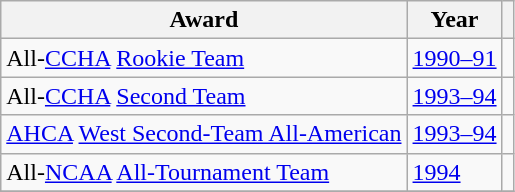<table class="wikitable">
<tr>
<th>Award</th>
<th>Year</th>
<th></th>
</tr>
<tr>
<td>All-<a href='#'>CCHA</a> <a href='#'>Rookie Team</a></td>
<td><a href='#'>1990–91</a></td>
<td></td>
</tr>
<tr>
<td>All-<a href='#'>CCHA</a> <a href='#'>Second Team</a></td>
<td><a href='#'>1993–94</a></td>
<td></td>
</tr>
<tr>
<td><a href='#'>AHCA</a> <a href='#'>West Second-Team All-American</a></td>
<td><a href='#'>1993–94</a></td>
<td></td>
</tr>
<tr>
<td>All-<a href='#'>NCAA</a> <a href='#'>All-Tournament Team</a></td>
<td><a href='#'>1994</a></td>
<td></td>
</tr>
<tr>
</tr>
</table>
